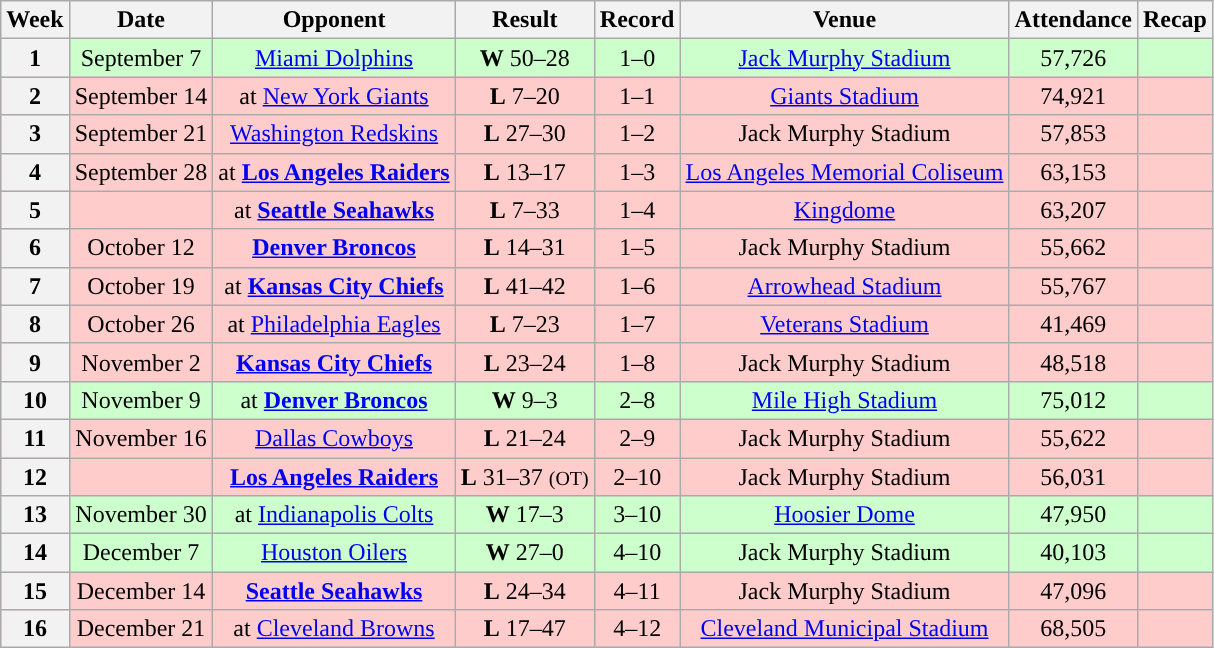<table class="wikitable" style="text-align:center">
<tr>
<th>Week</th>
<th>Date</th>
<th>Opponent</th>
<th>Result</th>
<th>Record</th>
<th>Venue</th>
<th>Attendance</th>
<th>Recap</th>
</tr>
<tr style="background:#cfc">
<th>1</th>
<td>September 7</td>
<td><a href='#'>Miami Dolphins</a></td>
<td><strong>W</strong> 50–28</td>
<td>1–0</td>
<td><a href='#'>Jack Murphy Stadium</a></td>
<td>57,726</td>
<td></td>
</tr>
<tr style="background:#fcc">
<th>2</th>
<td>September 14</td>
<td>at <a href='#'>New York Giants</a></td>
<td><strong>L</strong> 7–20</td>
<td>1–1</td>
<td><a href='#'>Giants Stadium</a></td>
<td>74,921</td>
<td></td>
</tr>
<tr style="background:#fcc">
<th>3</th>
<td>September 21</td>
<td><a href='#'>Washington Redskins</a></td>
<td><strong>L</strong> 27–30</td>
<td>1–2</td>
<td>Jack Murphy Stadium</td>
<td>57,853</td>
<td></td>
</tr>
<tr style="background:#fcc">
<th>4</th>
<td>September 28</td>
<td>at <strong><a href='#'>Los Angeles Raiders</a></strong></td>
<td><strong>L</strong> 13–17</td>
<td>1–3</td>
<td><a href='#'>Los Angeles Memorial Coliseum</a></td>
<td>63,153</td>
<td></td>
</tr>
<tr style="background:#fcc">
<th>5</th>
<td></td>
<td>at <strong><a href='#'>Seattle Seahawks</a></strong></td>
<td><strong>L</strong> 7–33</td>
<td>1–4</td>
<td><a href='#'>Kingdome</a></td>
<td>63,207</td>
<td></td>
</tr>
<tr style="background:#fcc">
<th>6</th>
<td>October 12</td>
<td><strong><a href='#'>Denver Broncos</a></strong></td>
<td><strong>L</strong> 14–31</td>
<td>1–5</td>
<td>Jack Murphy Stadium</td>
<td>55,662</td>
<td></td>
</tr>
<tr style="background:#fcc">
<th>7</th>
<td>October 19</td>
<td>at <strong><a href='#'>Kansas City Chiefs</a></strong></td>
<td><strong>L</strong> 41–42</td>
<td>1–6</td>
<td><a href='#'>Arrowhead Stadium</a></td>
<td>55,767</td>
<td></td>
</tr>
<tr style="background:#fcc">
<th>8</th>
<td>October 26</td>
<td>at <a href='#'>Philadelphia Eagles</a></td>
<td><strong>L</strong> 7–23</td>
<td>1–7</td>
<td><a href='#'>Veterans Stadium</a></td>
<td>41,469</td>
<td></td>
</tr>
<tr style="background:#fcc">
<th>9</th>
<td>November 2</td>
<td><strong><a href='#'>Kansas City Chiefs</a></strong></td>
<td><strong>L</strong> 23–24</td>
<td>1–8</td>
<td>Jack Murphy Stadium</td>
<td>48,518</td>
<td></td>
</tr>
<tr style="background:#cfc">
<th>10</th>
<td>November 9</td>
<td>at <strong><a href='#'>Denver Broncos</a></strong></td>
<td><strong>W</strong> 9–3</td>
<td>2–8</td>
<td><a href='#'>Mile High Stadium</a></td>
<td>75,012</td>
<td></td>
</tr>
<tr style="background:#fcc">
<th>11</th>
<td>November 16</td>
<td><a href='#'>Dallas Cowboys</a></td>
<td><strong>L</strong> 21–24</td>
<td>2–9</td>
<td>Jack Murphy Stadium</td>
<td>55,622</td>
<td></td>
</tr>
<tr style="background:#fcc">
<th>12</th>
<td></td>
<td><strong><a href='#'>Los Angeles Raiders</a></strong></td>
<td><strong>L</strong> 31–37 <small>(OT)</small></td>
<td>2–10</td>
<td>Jack Murphy Stadium</td>
<td>56,031</td>
<td></td>
</tr>
<tr style="background:#cfc">
<th>13</th>
<td>November 30</td>
<td>at <a href='#'>Indianapolis Colts</a></td>
<td><strong>W</strong> 17–3</td>
<td>3–10</td>
<td><a href='#'>Hoosier Dome</a></td>
<td>47,950</td>
<td></td>
</tr>
<tr style="background:#cfc">
<th>14</th>
<td>December 7</td>
<td><a href='#'>Houston Oilers</a></td>
<td><strong>W</strong> 27–0</td>
<td>4–10</td>
<td>Jack Murphy Stadium</td>
<td>40,103</td>
<td></td>
</tr>
<tr style="background:#fcc">
<th>15</th>
<td>December 14</td>
<td><strong><a href='#'>Seattle Seahawks</a></strong></td>
<td><strong>L</strong> 24–34</td>
<td>4–11</td>
<td>Jack Murphy Stadium</td>
<td>47,096</td>
<td></td>
</tr>
<tr style="background:#fcc">
<th>16</th>
<td>December 21</td>
<td>at <a href='#'>Cleveland Browns</a></td>
<td><strong>L</strong> 17–47</td>
<td>4–12</td>
<td><a href='#'>Cleveland Municipal Stadium</a></td>
<td>68,505</td>
<td></td>
</tr>
</table>
